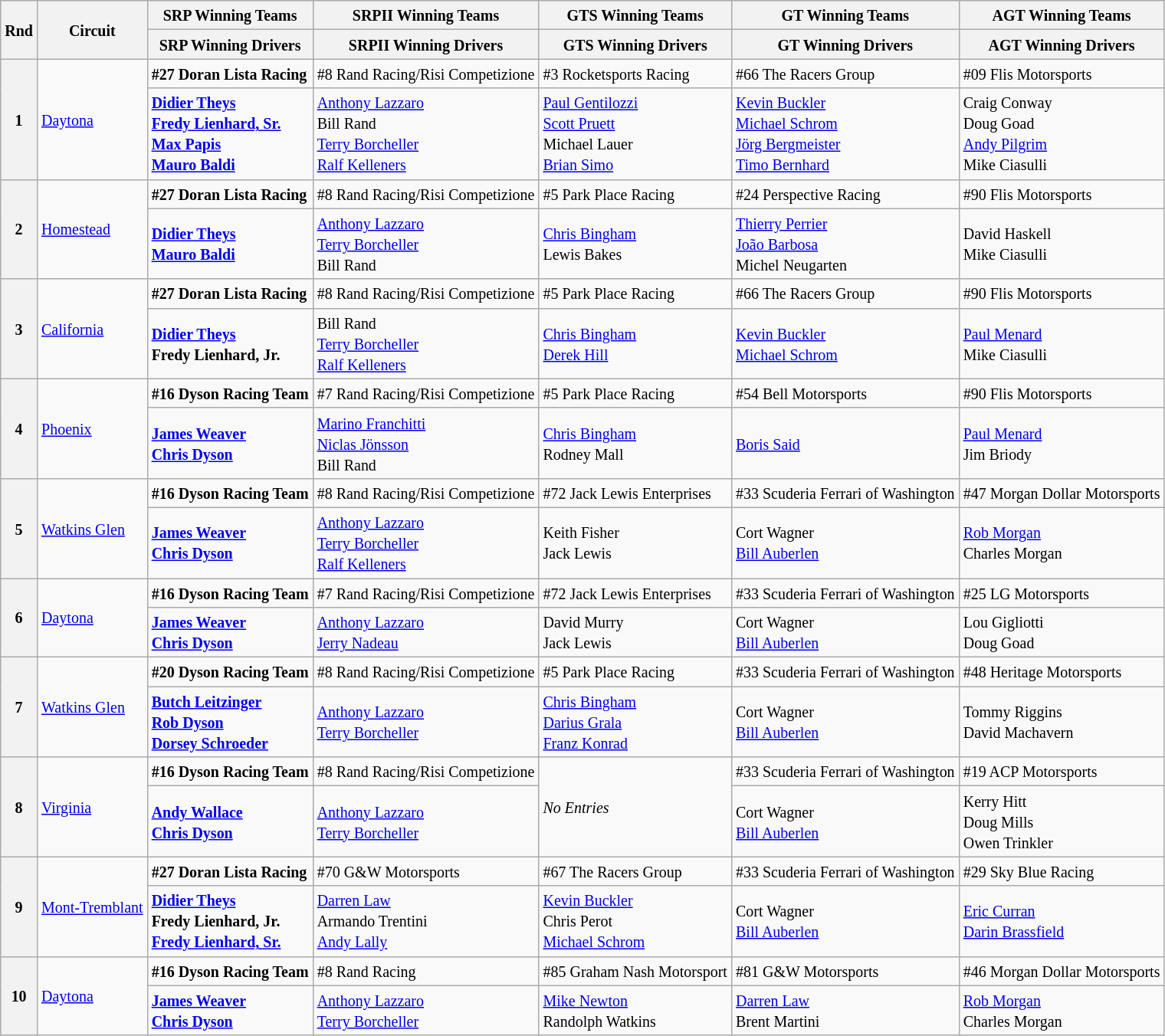<table class="wikitable">
<tr>
<th rowspan="2"><small>Rnd</small></th>
<th rowspan="2"><small>Circuit</small></th>
<th><small>SRP Winning Teams</small></th>
<th><small>SRPII Winning Teams</small></th>
<th><small>GTS Winning Teams</small></th>
<th><small>GT Winning Teams</small></th>
<th><small>AGT Winning Teams</small></th>
</tr>
<tr>
<th><small>SRP Winning Drivers</small></th>
<th><small>SRPII Winning Drivers</small></th>
<th><small>GTS Winning Drivers</small></th>
<th><small>GT Winning Drivers</small></th>
<th><small>AGT Winning Drivers</small></th>
</tr>
<tr>
<th rowspan="2"><small>1</small></th>
<td rowspan="2"><a href='#'><small>Daytona</small></a></td>
<td> <small><strong>#27 Doran Lista Racing</strong></small></td>
<td> <small>#8 Rand Racing/Risi Competizione</small></td>
<td> <small>#3 Rocketsports Racing</small></td>
<td> <small>#66 The Racers Group</small></td>
<td> <small>#09 Flis Motorsports</small></td>
</tr>
<tr>
<td> <small><strong><a href='#'>Didier Theys</a></strong></small><br> <small><strong><a href='#'>Fredy Lienhard, Sr.</a></strong></small><br> <small><strong><a href='#'>Max Papis</a></strong></small><br> <small><strong><a href='#'>Mauro Baldi</a></strong></small></td>
<td> <small><a href='#'>Anthony Lazzaro</a></small><br> <small>Bill Rand</small><br> <small><a href='#'>Terry Borcheller</a></small><br><small> <a href='#'>Ralf Kelleners</a></small></td>
<td> <small><a href='#'>Paul Gentilozzi</a></small><br> <small><a href='#'>Scott Pruett</a></small><br> <small>Michael Lauer</small><br> <small><a href='#'>Brian Simo</a></small></td>
<td> <small><a href='#'>Kevin Buckler</a></small><br> <small><a href='#'>Michael Schrom</a></small><br> <small><a href='#'>Jörg Bergmeister</a></small><br> <small><a href='#'>Timo Bernhard</a></small></td>
<td> <small>Craig Conway</small><br> <small>Doug Goad</small><br> <small><a href='#'>Andy Pilgrim</a></small><br> <small>Mike Ciasulli</small></td>
</tr>
<tr>
<th rowspan="2"><small>2</small></th>
<td rowspan="2"><a href='#'><small>Homestead</small></a></td>
<td><small> <strong>#27 Doran Lista Racing</strong></small></td>
<td><small> #8 Rand Racing/Risi Competizione</small></td>
<td><small> #5 Park Place Racing</small></td>
<td><small> #24 Perspective Racing</small></td>
<td><small> #90 Flis Motorsports</small></td>
</tr>
<tr>
<td><small> <strong><a href='#'>Didier Theys</a></strong></small><br><small> <strong><a href='#'>Mauro Baldi</a></strong></small></td>
<td><small> <a href='#'>Anthony Lazzaro</a></small><br><small> <a href='#'>Terry Borcheller</a></small><br> <small>Bill Rand</small></td>
<td><small> <a href='#'>Chris Bingham</a></small><br><small> Lewis Bakes</small></td>
<td><small> <a href='#'>Thierry Perrier</a></small><br><small> <a href='#'>João Barbosa</a></small><br><small> Michel Neugarten</small></td>
<td><small> David Haskell</small><br><small> Mike Ciasulli</small></td>
</tr>
<tr>
<th rowspan="2"><small>3</small></th>
<td rowspan="2"><a href='#'><small>California</small></a></td>
<td> <small><strong>#27 Doran Lista Racing</strong></small></td>
<td> <small>#8 Rand Racing/Risi Competizione</small></td>
<td><small> #5 Park Place Racing</small></td>
<td> <small>#66 The Racers Group</small></td>
<td><small> #90 Flis Motorsports</small></td>
</tr>
<tr>
<td> <small><strong><a href='#'>Didier Theys</a></strong></small><br> <small><strong>Fredy Lienhard, Jr.</strong></small></td>
<td> <small>Bill Rand</small><br> <small><a href='#'>Terry Borcheller</a></small><br><small> <a href='#'>Ralf Kelleners</a></small></td>
<td><small> <a href='#'>Chris Bingham</a></small><br><small> <a href='#'>Derek Hill</a></small></td>
<td> <small><a href='#'>Kevin Buckler</a></small><br> <small><a href='#'>Michael Schrom</a></small></td>
<td><small> <a href='#'>Paul Menard</a></small><br><small> Mike Ciasulli</small></td>
</tr>
<tr>
<th rowspan="2"><small>4</small></th>
<td rowspan="2"><a href='#'><small>Phoenix</small></a></td>
<td><small><strong> #16 Dyson Racing Team</strong></small></td>
<td><small> #7 Rand Racing/Risi Competizione</small></td>
<td><small> #5 Park Place Racing</small></td>
<td><small> #54 Bell Motorsports</small></td>
<td><small> #90 Flis Motorsports</small></td>
</tr>
<tr>
<td><small><strong> <a href='#'>James Weaver</a></strong></small><br><small><strong> <a href='#'>Chris Dyson</a></strong></small></td>
<td><small> <a href='#'>Marino Franchitti</a></small><br><small> <a href='#'>Niclas Jönsson</a></small><br> <small>Bill Rand</small></td>
<td><small> <a href='#'>Chris Bingham</a></small><br><small> Rodney Mall</small></td>
<td><small> <a href='#'>Boris Said</a></small></td>
<td><small> <a href='#'>Paul Menard</a></small><br><small> Jim Briody</small></td>
</tr>
<tr>
<th rowspan="2"><small>5</small></th>
<td rowspan="2"><a href='#'><small>Watkins Glen</small></a></td>
<td><small><strong> #16 Dyson Racing Team</strong></small></td>
<td><small> #8 Rand Racing/Risi Competizione</small></td>
<td><small> #72 Jack Lewis Enterprises</small></td>
<td><small> #33 Scuderia Ferrari of Washington</small></td>
<td><small> #47 Morgan Dollar Motorsports</small></td>
</tr>
<tr>
<td><small><strong> <a href='#'>James Weaver</a></strong></small><br><small><strong> <a href='#'>Chris Dyson</a></strong></small></td>
<td><small> <a href='#'>Anthony Lazzaro</a></small><br><small> <a href='#'>Terry Borcheller</a></small><br><small> <a href='#'>Ralf Kelleners</a></small></td>
<td><small> Keith Fisher</small><br><small> Jack Lewis</small></td>
<td><small> Cort Wagner</small><br><small> <a href='#'>Bill Auberlen</a></small></td>
<td><small> <a href='#'>Rob Morgan</a></small><br><small> Charles Morgan</small></td>
</tr>
<tr>
<th rowspan="2"><small>6</small></th>
<td rowspan="2"><a href='#'><small>Daytona</small></a></td>
<td><small><strong> #16 Dyson Racing Team</strong></small></td>
<td><small> #7 Rand Racing/Risi Competizione</small></td>
<td><small> #72 Jack Lewis Enterprises</small></td>
<td><small> #33 Scuderia Ferrari of Washington</small></td>
<td><small> #25 LG Motorsports</small></td>
</tr>
<tr>
<td><small><strong> <a href='#'>James Weaver</a></strong></small><br><small><strong> <a href='#'>Chris Dyson</a></strong></small></td>
<td><small> <a href='#'>Anthony Lazzaro</a></small><br><small> <a href='#'>Jerry Nadeau</a></small></td>
<td><small> David Murry</small><br><small> Jack Lewis</small></td>
<td><small> Cort Wagner</small><br><small> <a href='#'>Bill Auberlen</a></small></td>
<td><small> Lou Gigliotti</small><br><small> Doug Goad</small></td>
</tr>
<tr>
<th rowspan="2"><small>7</small></th>
<td rowspan="2"><a href='#'><small>Watkins Glen</small></a></td>
<td><small><strong> #20 Dyson Racing Team</strong></small></td>
<td><small> #8 Rand Racing/Risi Competizione</small></td>
<td><small> #5 Park Place Racing</small></td>
<td><small> #33 Scuderia Ferrari of Washington</small></td>
<td><small> #48 Heritage Motorsports</small></td>
</tr>
<tr>
<td><small><strong> <a href='#'>Butch Leitzinger</a></strong></small><br><small><strong> <a href='#'>Rob Dyson</a></strong></small><br><small><strong> <a href='#'>Dorsey Schroeder</a></strong></small></td>
<td><small> <a href='#'>Anthony Lazzaro</a></small><br><small> <a href='#'>Terry Borcheller</a></small></td>
<td><small> <a href='#'>Chris Bingham</a></small><br><small> <a href='#'>Darius Grala</a></small><br><small> <a href='#'>Franz Konrad</a></small></td>
<td><small> Cort Wagner</small><br><small> <a href='#'>Bill Auberlen</a></small></td>
<td><small> Tommy Riggins</small><br><small> David Machavern</small></td>
</tr>
<tr>
<th rowspan="2"><small>8</small></th>
<td rowspan="2"><a href='#'><small>Virginia</small></a></td>
<td><small><strong> #16 Dyson Racing Team</strong></small></td>
<td><small> #8 Rand Racing/Risi Competizione</small></td>
<td rowspan="2"><em><small>No Entries</small></em></td>
<td><small> #33 Scuderia Ferrari of Washington</small></td>
<td><small> #19 ACP Motorsports</small></td>
</tr>
<tr>
<td><small><strong> <a href='#'>Andy Wallace</a></strong></small><br><small><strong> <a href='#'>Chris Dyson</a></strong></small></td>
<td><small> <a href='#'>Anthony Lazzaro</a></small><br><small> <a href='#'>Terry Borcheller</a></small></td>
<td><small> Cort Wagner</small><br><small> <a href='#'>Bill Auberlen</a></small></td>
<td><small> Kerry Hitt</small><br><small> Doug Mills</small><br><small> Owen Trinkler</small></td>
</tr>
<tr>
<th rowspan="2"><small>9</small></th>
<td rowspan="2"><a href='#'><small>Mont-Tremblant</small></a></td>
<td> <small><strong>#27 Doran Lista Racing</strong></small></td>
<td><small></small> <small>#70 G&W Motorsports</small></td>
<td> <small>#67 The Racers Group</small></td>
<td><small> #33 Scuderia Ferrari of Washington</small></td>
<td><small> #29 Sky Blue Racing</small></td>
</tr>
<tr>
<td> <small><strong><a href='#'>Didier Theys</a></strong></small><br> <small><strong>Fredy Lienhard, Jr.</strong></small><br> <small><strong><a href='#'>Fredy Lienhard, Sr.</a></strong></small></td>
<td><small> <a href='#'>Darren Law</a></small><br><small> Armando Trentini</small><br><small> <a href='#'>Andy Lally</a></small></td>
<td> <small><a href='#'>Kevin Buckler</a></small><br> <small>Chris Perot</small><br> <small><a href='#'>Michael Schrom</a></small></td>
<td><small> Cort Wagner</small><br><small> <a href='#'>Bill Auberlen</a></small></td>
<td><small> <a href='#'>Eric Curran</a></small><br><small> <a href='#'>Darin Brassfield</a></small></td>
</tr>
<tr>
<th rowspan="2"><small>10</small></th>
<td rowspan="2"><a href='#'><small>Daytona</small></a></td>
<td><small><strong> #16 Dyson Racing Team</strong></small></td>
<td><small> #8 Rand Racing</small></td>
<td><small> #85 Graham Nash Motorsport</small></td>
<td><small> #81 G&W Motorsports</small></td>
<td><small> #46 Morgan Dollar Motorsports</small></td>
</tr>
<tr>
<td><small><strong> <a href='#'>James Weaver</a></strong></small><br><small><strong> <a href='#'>Chris Dyson</a></strong></small></td>
<td><small> <a href='#'>Anthony Lazzaro</a></small><br><small> <a href='#'>Terry Borcheller</a></small></td>
<td><small> <a href='#'>Mike Newton</a></small><br><small> Randolph Watkins</small></td>
<td><small> <a href='#'>Darren Law</a></small><br><small> Brent Martini</small></td>
<td><small> <a href='#'>Rob Morgan</a></small><br><small> Charles Morgan</small></td>
</tr>
</table>
